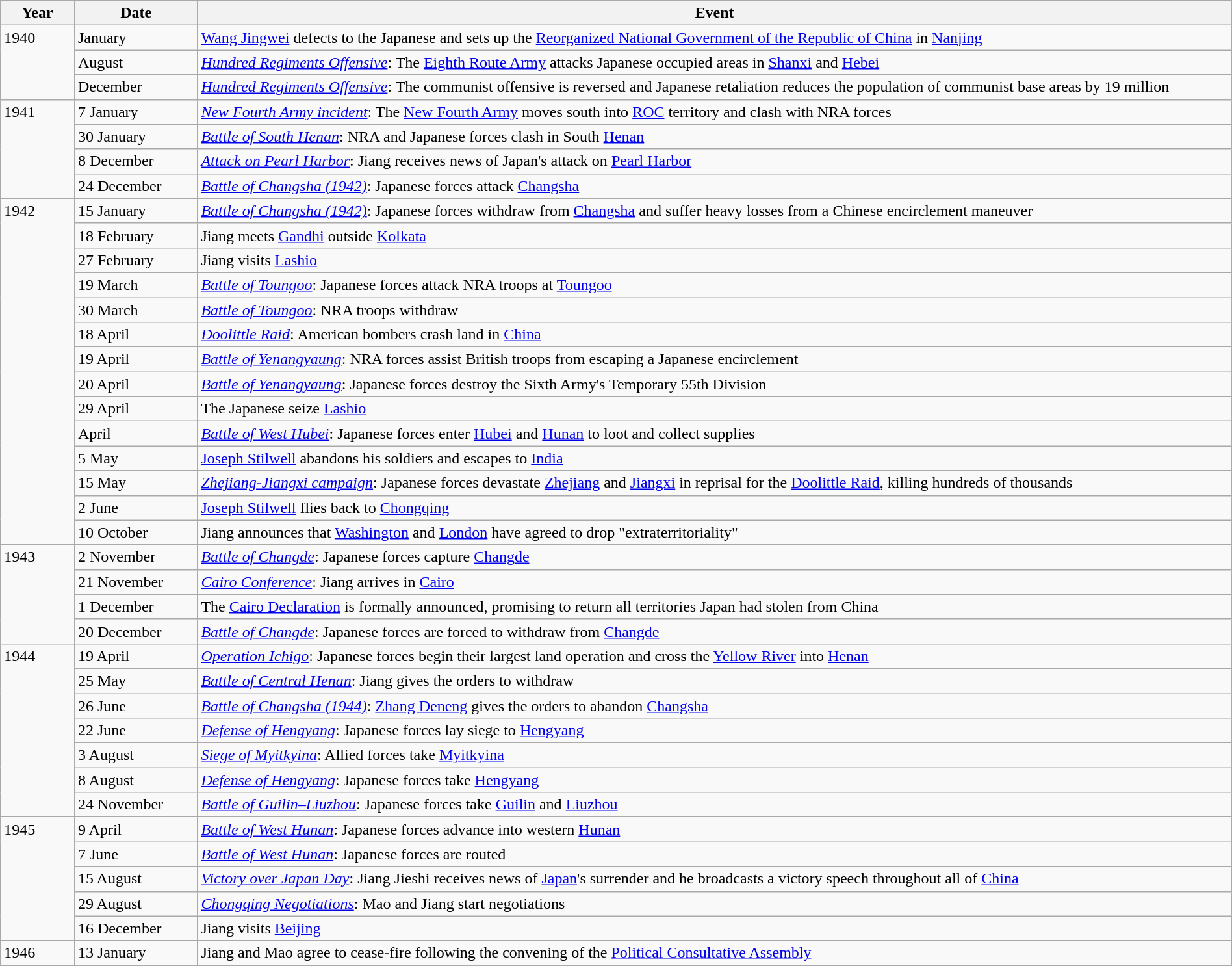<table class="wikitable" width="100%">
<tr>
<th style="width:6%">Year</th>
<th style="width:10%">Date</th>
<th>Event</th>
</tr>
<tr>
<td rowspan="3" valign="top">1940</td>
<td>January</td>
<td><a href='#'>Wang Jingwei</a> defects to the Japanese and sets up the <a href='#'>Reorganized National Government of the Republic of China</a> in <a href='#'>Nanjing</a></td>
</tr>
<tr>
<td>August</td>
<td><em><a href='#'>Hundred Regiments Offensive</a></em>: The <a href='#'>Eighth Route Army</a> attacks Japanese occupied areas in <a href='#'>Shanxi</a> and <a href='#'>Hebei</a></td>
</tr>
<tr>
<td>December</td>
<td><em><a href='#'>Hundred Regiments Offensive</a></em>: The communist offensive is reversed and Japanese retaliation reduces the population of communist base areas by 19 million</td>
</tr>
<tr>
<td rowspan="4" valign="top">1941</td>
<td>7 January</td>
<td><em><a href='#'>New Fourth Army incident</a></em>: The <a href='#'>New Fourth Army</a> moves south into <a href='#'>ROC</a> territory and clash with NRA forces</td>
</tr>
<tr>
<td>30 January</td>
<td><em><a href='#'>Battle of South Henan</a></em>: NRA and Japanese forces clash in South <a href='#'>Henan</a></td>
</tr>
<tr>
<td>8 December</td>
<td><em><a href='#'>Attack on Pearl Harbor</a></em>: Jiang receives news of Japan's attack on <a href='#'>Pearl Harbor</a></td>
</tr>
<tr>
<td>24 December</td>
<td><em><a href='#'>Battle of Changsha (1942)</a></em>: Japanese forces attack <a href='#'>Changsha</a></td>
</tr>
<tr>
<td rowspan="14" valign="top">1942</td>
<td>15 January</td>
<td><em><a href='#'>Battle of Changsha (1942)</a></em>: Japanese forces withdraw from <a href='#'>Changsha</a> and suffer heavy losses from a Chinese encirclement maneuver</td>
</tr>
<tr>
<td>18 February</td>
<td>Jiang meets <a href='#'>Gandhi</a> outside <a href='#'>Kolkata</a></td>
</tr>
<tr>
<td>27 February</td>
<td>Jiang visits <a href='#'>Lashio</a></td>
</tr>
<tr>
<td>19 March</td>
<td><em><a href='#'>Battle of Toungoo</a></em>: Japanese forces attack NRA troops at <a href='#'>Toungoo</a></td>
</tr>
<tr>
<td>30 March</td>
<td><em><a href='#'>Battle of Toungoo</a></em>: NRA troops withdraw</td>
</tr>
<tr>
<td>18 April</td>
<td><em><a href='#'>Doolittle Raid</a></em>: American bombers crash land in <a href='#'>China</a></td>
</tr>
<tr>
<td>19 April</td>
<td><em><a href='#'>Battle of Yenangyaung</a></em>: NRA forces assist British troops from escaping a Japanese encirclement</td>
</tr>
<tr>
<td>20 April</td>
<td><em><a href='#'>Battle of Yenangyaung</a></em>: Japanese forces destroy the Sixth Army's Temporary 55th Division</td>
</tr>
<tr>
<td>29 April</td>
<td>The Japanese seize <a href='#'>Lashio</a></td>
</tr>
<tr>
<td>April</td>
<td><em><a href='#'>Battle of West Hubei</a></em>: Japanese forces enter <a href='#'>Hubei</a> and <a href='#'>Hunan</a> to loot and collect supplies</td>
</tr>
<tr>
<td>5 May</td>
<td><a href='#'>Joseph Stilwell</a> abandons his soldiers and escapes to <a href='#'>India</a></td>
</tr>
<tr>
<td>15 May</td>
<td><em><a href='#'>Zhejiang-Jiangxi campaign</a></em>: Japanese forces devastate <a href='#'>Zhejiang</a> and <a href='#'>Jiangxi</a> in reprisal for the <a href='#'>Doolittle Raid</a>, killing hundreds of thousands</td>
</tr>
<tr>
<td>2 June</td>
<td><a href='#'>Joseph Stilwell</a> flies back to <a href='#'>Chongqing</a></td>
</tr>
<tr>
<td>10 October</td>
<td>Jiang announces that <a href='#'>Washington</a> and <a href='#'>London</a> have agreed to drop "extraterritoriality"</td>
</tr>
<tr>
<td rowspan="4" valign="top">1943</td>
<td>2 November</td>
<td><em><a href='#'>Battle of Changde</a></em>: Japanese forces capture <a href='#'>Changde</a></td>
</tr>
<tr>
<td>21 November</td>
<td><em><a href='#'>Cairo Conference</a></em>: Jiang arrives in <a href='#'>Cairo</a></td>
</tr>
<tr>
<td>1 December</td>
<td>The <a href='#'>Cairo Declaration</a> is formally announced, promising to return all territories Japan had stolen from China</td>
</tr>
<tr>
<td>20 December</td>
<td><em><a href='#'>Battle of Changde</a></em>: Japanese forces are forced to withdraw from <a href='#'>Changde</a></td>
</tr>
<tr>
<td rowspan="7" valign="top">1944</td>
<td>19 April</td>
<td><em><a href='#'>Operation Ichigo</a></em>: Japanese forces begin their largest land operation and cross the <a href='#'>Yellow River</a> into <a href='#'>Henan</a></td>
</tr>
<tr>
<td>25 May</td>
<td><em><a href='#'>Battle of Central Henan</a></em>: Jiang gives the orders to withdraw</td>
</tr>
<tr>
<td>26 June</td>
<td><em><a href='#'>Battle of Changsha (1944)</a></em>: <a href='#'>Zhang Deneng</a> gives the orders to abandon <a href='#'>Changsha</a></td>
</tr>
<tr>
<td>22 June</td>
<td><em><a href='#'>Defense of Hengyang</a></em>: Japanese forces lay siege to <a href='#'>Hengyang</a></td>
</tr>
<tr>
<td>3 August</td>
<td><em><a href='#'>Siege of Myitkyina</a></em>: Allied forces take <a href='#'>Myitkyina</a></td>
</tr>
<tr>
<td>8 August</td>
<td><em><a href='#'>Defense of Hengyang</a></em>: Japanese forces take <a href='#'>Hengyang</a></td>
</tr>
<tr>
<td>24 November</td>
<td><em><a href='#'>Battle of Guilin–Liuzhou</a></em>: Japanese forces take <a href='#'>Guilin</a> and <a href='#'>Liuzhou</a></td>
</tr>
<tr>
<td rowspan="5" valign="top">1945</td>
<td>9 April</td>
<td><em><a href='#'>Battle of West Hunan</a></em>: Japanese forces advance into western <a href='#'>Hunan</a></td>
</tr>
<tr>
<td>7 June</td>
<td><em><a href='#'>Battle of West Hunan</a></em>: Japanese forces are routed</td>
</tr>
<tr>
<td>15 August</td>
<td><em><a href='#'>Victory over Japan Day</a></em>: Jiang Jieshi receives news of <a href='#'>Japan</a>'s surrender and he broadcasts a victory speech throughout all of <a href='#'>China</a></td>
</tr>
<tr>
<td>29 August</td>
<td><em><a href='#'>Chongqing Negotiations</a></em>: Mao and Jiang start negotiations</td>
</tr>
<tr>
<td>16 December</td>
<td>Jiang visits <a href='#'>Beijing</a></td>
</tr>
<tr>
<td>1946</td>
<td>13 January</td>
<td>Jiang and Mao agree to cease-fire following the convening of the <a href='#'>Political Consultative Assembly</a></td>
</tr>
</table>
